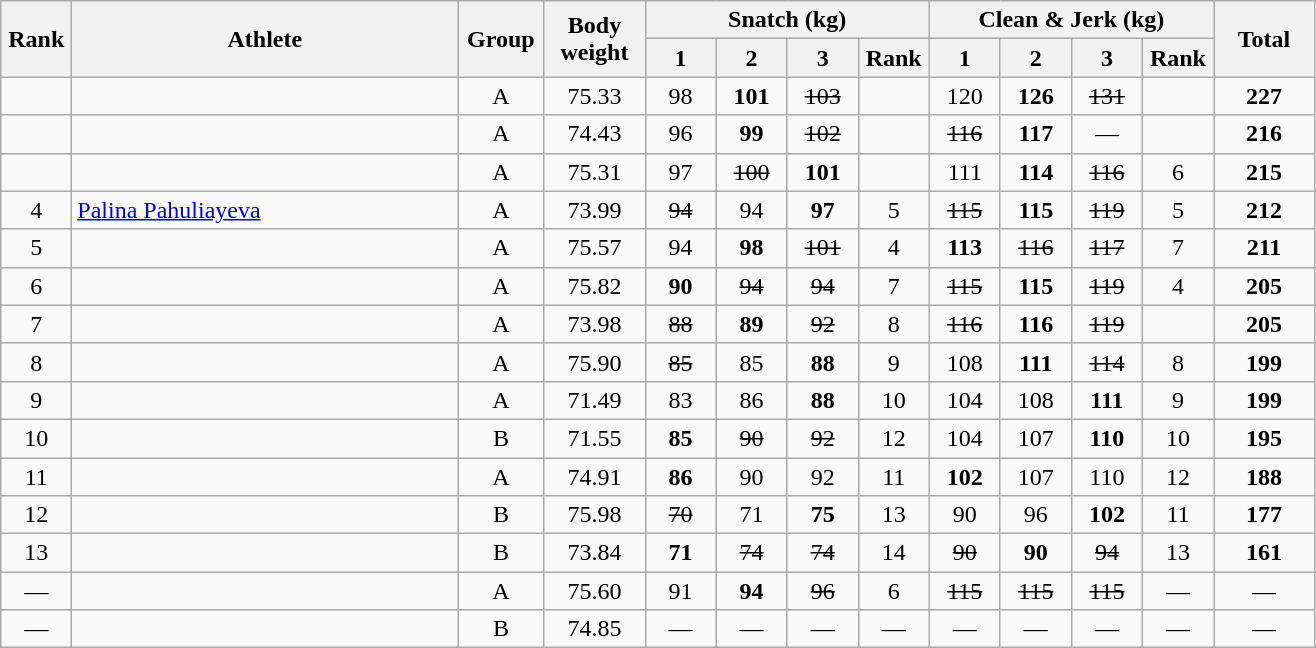<table class = "wikitable" style="text-align:center;">
<tr>
<th rowspan=2 width=40>Rank</th>
<th rowspan=2 width=250>Athlete</th>
<th rowspan=2 width=50>Group</th>
<th rowspan=2 width=60>Body weight</th>
<th colspan=4>Snatch (kg)</th>
<th colspan=4>Clean & Jerk (kg)</th>
<th rowspan=2 width=60>Total</th>
</tr>
<tr>
<th width=40>1</th>
<th width=40>2</th>
<th width=40>3</th>
<th width=40>Rank</th>
<th width=40>1</th>
<th width=40>2</th>
<th width=40>3</th>
<th width=40>Rank</th>
</tr>
<tr>
<td></td>
<td align=left></td>
<td>A</td>
<td>75.33</td>
<td>98</td>
<td><strong>101</strong></td>
<td><s>103</s></td>
<td></td>
<td>120</td>
<td><strong>126</strong></td>
<td><s>131</s></td>
<td></td>
<td><strong>227</strong></td>
</tr>
<tr>
<td></td>
<td align=left></td>
<td>A</td>
<td>74.43</td>
<td>96</td>
<td><strong>99</strong></td>
<td><s>102</s></td>
<td></td>
<td><s>116</s></td>
<td><strong>117</strong></td>
<td>—</td>
<td></td>
<td><strong>216</strong></td>
</tr>
<tr>
<td></td>
<td align=left></td>
<td>A</td>
<td>75.31</td>
<td>97</td>
<td><s>100</s></td>
<td><strong>101</strong></td>
<td></td>
<td>111</td>
<td><strong>114</strong></td>
<td><s>116</s></td>
<td>6</td>
<td><strong>215</strong></td>
</tr>
<tr>
<td>4</td>
<td align=left> <a href='#'>Palina Pahuliayeva</a> </td>
<td>A</td>
<td>73.99</td>
<td><s>94</s></td>
<td>94</td>
<td><strong>97</strong></td>
<td>5</td>
<td><s>115</s></td>
<td><strong>115</strong></td>
<td><s>119</s></td>
<td>5</td>
<td><strong>212</strong></td>
</tr>
<tr>
<td>5</td>
<td align=left></td>
<td>A</td>
<td>75.57</td>
<td>94</td>
<td><strong>98</strong></td>
<td><s>101</s></td>
<td>4</td>
<td><strong>113</strong></td>
<td><s>116</s></td>
<td><s>117</s></td>
<td>7</td>
<td><strong>211</strong></td>
</tr>
<tr>
<td>6</td>
<td align=left></td>
<td>A</td>
<td>75.82</td>
<td><strong>90</strong></td>
<td><s>94</s></td>
<td><s>94</s></td>
<td>7</td>
<td><s>115</s></td>
<td><strong>115</strong></td>
<td><s>119</s></td>
<td>4</td>
<td><strong>205</strong></td>
</tr>
<tr>
<td>7</td>
<td align=left></td>
<td>A</td>
<td>73.98</td>
<td><s>88</s></td>
<td><strong>89</strong></td>
<td><s>92</s></td>
<td>8</td>
<td><s>116</s></td>
<td><strong>116</strong></td>
<td><s>119</s></td>
<td></td>
<td><strong>205</strong></td>
</tr>
<tr>
<td>8</td>
<td align=left></td>
<td>A</td>
<td>75.90</td>
<td><s>85</s></td>
<td>85</td>
<td><strong>88</strong></td>
<td>9</td>
<td>108</td>
<td><strong>111</strong></td>
<td><s>114</s></td>
<td>8</td>
<td><strong>199</strong></td>
</tr>
<tr>
<td>9</td>
<td align=left></td>
<td>A</td>
<td>71.49</td>
<td>83</td>
<td>86</td>
<td><strong>88</strong></td>
<td>10</td>
<td>104</td>
<td>108</td>
<td><strong>111</strong></td>
<td>9</td>
<td><strong>199</strong></td>
</tr>
<tr>
<td>10</td>
<td align=left></td>
<td>B</td>
<td>71.55</td>
<td><strong>85</strong></td>
<td><s>90</s></td>
<td><s>92</s></td>
<td>12</td>
<td>104</td>
<td>107</td>
<td><strong>110</strong></td>
<td>10</td>
<td><strong>195</strong></td>
</tr>
<tr>
<td>11</td>
<td align=left></td>
<td>A</td>
<td>74.91</td>
<td><strong>86</strong></td>
<td>90</td>
<td>92</td>
<td>11</td>
<td><strong>102</strong></td>
<td>107</td>
<td>110</td>
<td>12</td>
<td><strong>188</strong></td>
</tr>
<tr>
<td>12</td>
<td align=left></td>
<td>B</td>
<td>75.98</td>
<td><s>70</s></td>
<td>71</td>
<td><strong>75</strong></td>
<td>13</td>
<td>90</td>
<td>96</td>
<td><strong>102</strong></td>
<td>11</td>
<td><strong>177</strong></td>
</tr>
<tr>
<td>13</td>
<td align=left></td>
<td>B</td>
<td>73.84</td>
<td><strong>71</strong></td>
<td><s>74</s></td>
<td><s>74</s></td>
<td>14</td>
<td><s>90</s></td>
<td><strong>90</strong></td>
<td><s>94</s></td>
<td>13</td>
<td><strong>161</strong></td>
</tr>
<tr>
<td>—</td>
<td align=left></td>
<td>A</td>
<td>75.60</td>
<td>91</td>
<td><strong>94</strong></td>
<td><s>96</s></td>
<td>6</td>
<td><s>115</s></td>
<td><s>115</s></td>
<td><s>115</s></td>
<td>—</td>
<td>—</td>
</tr>
<tr>
<td>—</td>
<td align=left></td>
<td>B</td>
<td>74.85</td>
<td>—</td>
<td>—</td>
<td>—</td>
<td>—</td>
<td>—</td>
<td>—</td>
<td>—</td>
<td>—</td>
<td>—</td>
</tr>
</table>
